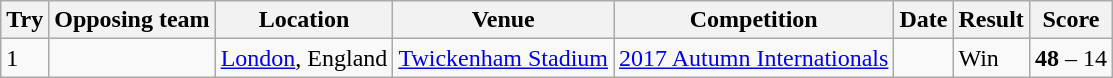<table class="wikitable" style="font-size:100%">
<tr>
<th>Try</th>
<th>Opposing team</th>
<th>Location</th>
<th>Venue</th>
<th>Competition</th>
<th>Date</th>
<th>Result</th>
<th>Score</th>
</tr>
<tr>
<td>1</td>
<td></td>
<td><a href='#'>London</a>, England</td>
<td><a href='#'>Twickenham Stadium</a></td>
<td><a href='#'>2017 Autumn Internationals</a></td>
<td></td>
<td>Win</td>
<td><strong>48</strong> – 14</td>
</tr>
</table>
